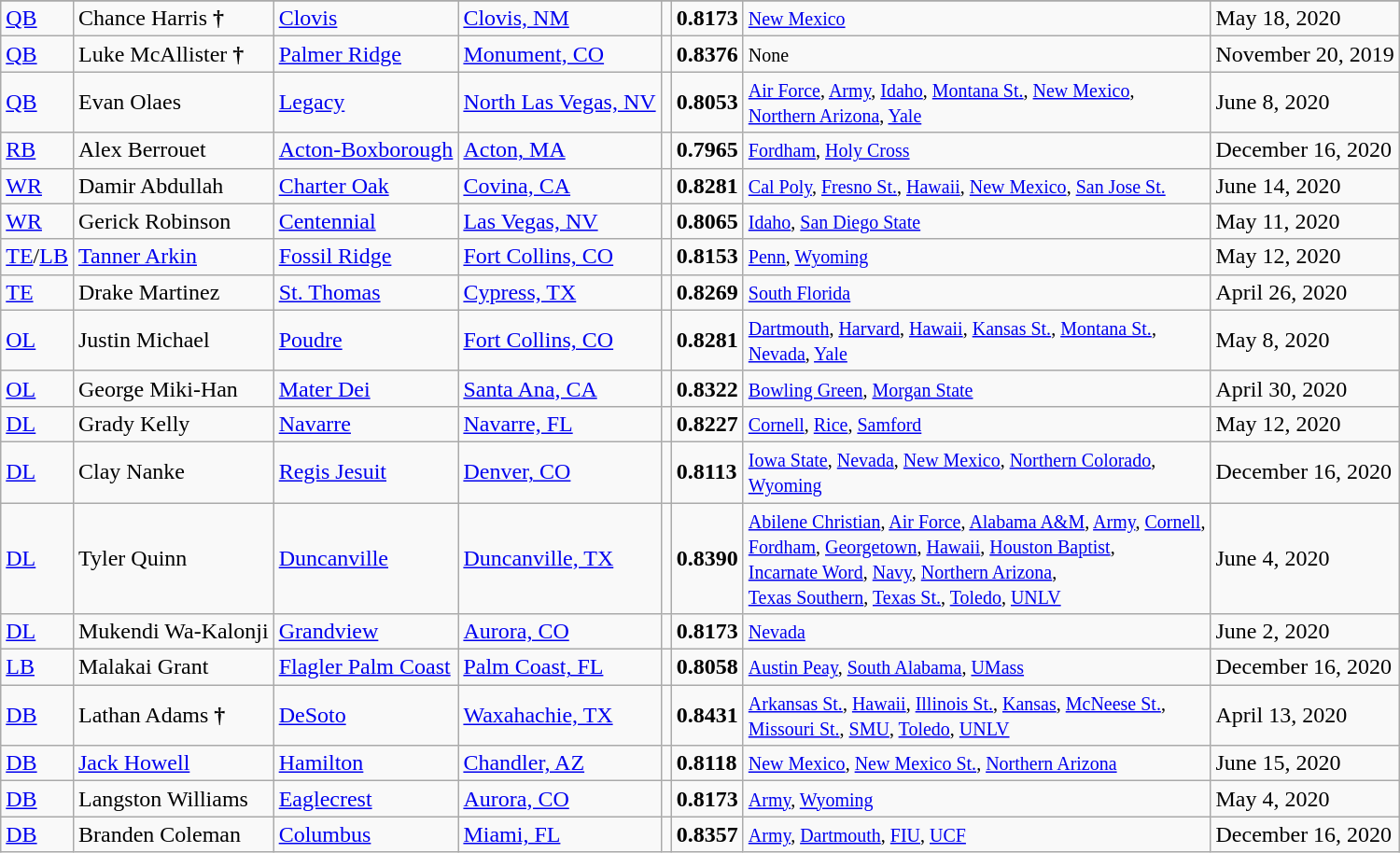<table class="wikitable">
<tr>
</tr>
<tr>
<td><a href='#'>QB</a></td>
<td>Chance Harris <strong>†</strong></td>
<td><a href='#'>Clovis</a></td>
<td><a href='#'>Clovis, NM</a></td>
<td></td>
<td><strong>0.8173</strong></td>
<td><small><a href='#'>New Mexico</a></small></td>
<td>May 18, 2020</td>
</tr>
<tr>
<td><a href='#'>QB</a></td>
<td>Luke McAllister <strong>†</strong></td>
<td><a href='#'>Palmer Ridge</a></td>
<td><a href='#'>Monument, CO</a></td>
<td></td>
<td><strong>0.8376</strong></td>
<td><small>None</small></td>
<td>November 20, 2019</td>
</tr>
<tr>
<td><a href='#'>QB</a></td>
<td>Evan Olaes</td>
<td><a href='#'>Legacy</a></td>
<td><a href='#'>North Las Vegas, NV</a></td>
<td></td>
<td><strong>0.8053</strong></td>
<td><small><a href='#'>Air Force</a>, <a href='#'>Army</a>, <a href='#'>Idaho</a>, <a href='#'>Montana St.</a>, <a href='#'>New Mexico</a>,<br><a href='#'>Northern Arizona</a>, <a href='#'>Yale</a></small></td>
<td>June 8, 2020</td>
</tr>
<tr>
<td><a href='#'>RB</a></td>
<td>Alex Berrouet</td>
<td><a href='#'>Acton-Boxborough</a></td>
<td><a href='#'>Acton, MA</a></td>
<td></td>
<td><strong>0.7965</strong></td>
<td><small><a href='#'>Fordham</a>, <a href='#'>Holy Cross</a></small></td>
<td>December 16, 2020</td>
</tr>
<tr>
<td><a href='#'>WR</a></td>
<td>Damir Abdullah</td>
<td><a href='#'>Charter Oak</a></td>
<td><a href='#'>Covina, CA</a></td>
<td></td>
<td><strong>0.8281</strong></td>
<td><small><a href='#'>Cal Poly</a>, <a href='#'>Fresno St.</a>, <a href='#'>Hawaii</a>, <a href='#'>New Mexico</a>, <a href='#'>San Jose St.</a></small></td>
<td>June 14, 2020</td>
</tr>
<tr>
<td><a href='#'>WR</a></td>
<td>Gerick Robinson</td>
<td><a href='#'>Centennial</a></td>
<td><a href='#'>Las Vegas, NV</a></td>
<td></td>
<td><strong>0.8065</strong></td>
<td><small><a href='#'>Idaho</a>, <a href='#'>San Diego State</a></small></td>
<td>May 11, 2020</td>
</tr>
<tr>
<td><a href='#'>TE</a>/<a href='#'>LB</a></td>
<td><a href='#'>Tanner Arkin</a></td>
<td><a href='#'>Fossil Ridge</a></td>
<td><a href='#'>Fort Collins, CO</a></td>
<td></td>
<td><strong>0.8153</strong></td>
<td><small><a href='#'>Penn</a>, <a href='#'>Wyoming</a></small></td>
<td>May 12, 2020</td>
</tr>
<tr>
<td><a href='#'>TE</a></td>
<td>Drake Martinez</td>
<td><a href='#'>St. Thomas</a></td>
<td><a href='#'>Cypress, TX</a></td>
<td></td>
<td><strong>0.8269</strong></td>
<td><small><a href='#'>South Florida</a></small></td>
<td>April 26, 2020</td>
</tr>
<tr>
<td><a href='#'>OL</a></td>
<td>Justin Michael</td>
<td><a href='#'>Poudre</a></td>
<td><a href='#'>Fort Collins, CO</a></td>
<td></td>
<td><strong>0.8281</strong></td>
<td><small><a href='#'>Dartmouth</a>, <a href='#'>Harvard</a>, <a href='#'>Hawaii</a>, <a href='#'>Kansas St.</a>, <a href='#'>Montana St.</a>,<br><a href='#'>Nevada</a>, <a href='#'>Yale</a></small></td>
<td>May 8, 2020</td>
</tr>
<tr>
<td><a href='#'>OL</a></td>
<td>George Miki-Han</td>
<td><a href='#'>Mater Dei</a></td>
<td><a href='#'>Santa Ana, CA</a></td>
<td></td>
<td><strong>0.8322</strong></td>
<td><small><a href='#'>Bowling Green</a>, <a href='#'>Morgan State</a></small></td>
<td>April 30, 2020</td>
</tr>
<tr>
<td><a href='#'>DL</a></td>
<td>Grady Kelly</td>
<td><a href='#'>Navarre</a></td>
<td><a href='#'>Navarre, FL</a></td>
<td></td>
<td><strong>0.8227</strong></td>
<td><small><a href='#'>Cornell</a>, <a href='#'>Rice</a>, <a href='#'>Samford</a></small></td>
<td>May 12, 2020</td>
</tr>
<tr>
<td><a href='#'>DL</a></td>
<td>Clay Nanke</td>
<td><a href='#'>Regis Jesuit</a></td>
<td><a href='#'>Denver, CO</a></td>
<td></td>
<td><strong>0.8113</strong></td>
<td><small><a href='#'>Iowa State</a>, <a href='#'>Nevada</a>, <a href='#'>New Mexico</a>, <a href='#'>Northern Colorado</a>,<br><a href='#'>Wyoming</a></small></td>
<td>December 16, 2020</td>
</tr>
<tr>
<td><a href='#'>DL</a></td>
<td>Tyler Quinn</td>
<td><a href='#'>Duncanville</a></td>
<td><a href='#'>Duncanville, TX</a></td>
<td></td>
<td><strong>0.8390</strong></td>
<td><small><a href='#'>Abilene Christian</a>, <a href='#'>Air Force</a>, <a href='#'>Alabama A&M</a>, <a href='#'>Army</a>, <a href='#'>Cornell</a>,<br><a href='#'>Fordham</a>, <a href='#'>Georgetown</a>, <a href='#'>Hawaii</a>, <a href='#'>Houston Baptist</a>,<br><a href='#'>Incarnate Word</a>, <a href='#'>Navy</a>, <a href='#'>Northern Arizona</a>,<br><a href='#'>Texas Southern</a>, <a href='#'>Texas St.</a>, <a href='#'>Toledo</a>, <a href='#'>UNLV</a></small></td>
<td>June 4, 2020</td>
</tr>
<tr>
<td><a href='#'>DL</a></td>
<td>Mukendi Wa-Kalonji</td>
<td><a href='#'>Grandview</a></td>
<td><a href='#'>Aurora, CO</a></td>
<td></td>
<td><strong>0.8173</strong></td>
<td><small><a href='#'>Nevada</a></small></td>
<td>June 2, 2020</td>
</tr>
<tr>
<td><a href='#'>LB</a></td>
<td>Malakai Grant</td>
<td><a href='#'>Flagler Palm Coast</a></td>
<td><a href='#'>Palm Coast, FL</a></td>
<td></td>
<td><strong>0.8058</strong></td>
<td><small><a href='#'>Austin Peay</a>, <a href='#'>South Alabama</a>, <a href='#'>UMass</a></small></td>
<td>December 16, 2020</td>
</tr>
<tr>
<td><a href='#'>DB</a></td>
<td>Lathan Adams <strong>†</strong></td>
<td><a href='#'>DeSoto</a></td>
<td><a href='#'>Waxahachie, TX</a></td>
<td></td>
<td><strong>0.8431</strong></td>
<td><small><a href='#'>Arkansas St.</a>, <a href='#'>Hawaii</a>, <a href='#'>Illinois St.</a>, <a href='#'>Kansas</a>, <a href='#'>McNeese St.</a>,<br><a href='#'>Missouri St.</a>, <a href='#'>SMU</a>, <a href='#'>Toledo</a>, <a href='#'>UNLV</a></small></td>
<td>April 13, 2020</td>
</tr>
<tr>
<td><a href='#'>DB</a></td>
<td><a href='#'>Jack Howell</a></td>
<td><a href='#'>Hamilton</a></td>
<td><a href='#'>Chandler, AZ</a></td>
<td></td>
<td><strong>0.8118</strong></td>
<td><small><a href='#'>New Mexico</a>, <a href='#'>New Mexico St.</a>, <a href='#'>Northern Arizona</a></small></td>
<td>June 15, 2020</td>
</tr>
<tr>
<td><a href='#'>DB</a></td>
<td>Langston Williams</td>
<td><a href='#'>Eaglecrest</a></td>
<td><a href='#'>Aurora, CO</a></td>
<td></td>
<td><strong>0.8173</strong></td>
<td><small><a href='#'>Army</a>, <a href='#'>Wyoming</a></small></td>
<td>May 4, 2020</td>
</tr>
<tr>
<td><a href='#'>DB</a></td>
<td>Branden Coleman</td>
<td><a href='#'>Columbus</a></td>
<td><a href='#'>Miami, FL</a></td>
<td></td>
<td><strong>0.8357</strong></td>
<td><small><a href='#'>Army</a>, <a href='#'>Dartmouth</a>, <a href='#'>FIU</a>, <a href='#'>UCF</a></small></td>
<td>December 16, 2020</td>
</tr>
</table>
